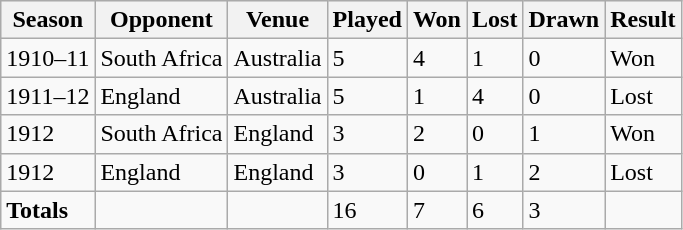<table class="wikitable">
<tr style="background:#efefef;">
<th>Season</th>
<th>Opponent</th>
<th>Venue</th>
<th>Played</th>
<th>Won</th>
<th>Lost</th>
<th>Drawn</th>
<th>Result</th>
</tr>
<tr>
<td>1910–11</td>
<td>South Africa</td>
<td>Australia</td>
<td>5</td>
<td>4</td>
<td>1</td>
<td>0</td>
<td>Won</td>
</tr>
<tr>
<td>1911–12</td>
<td>England</td>
<td>Australia</td>
<td>5</td>
<td>1</td>
<td>4</td>
<td>0</td>
<td>Lost</td>
</tr>
<tr>
<td>1912</td>
<td>South Africa</td>
<td>England</td>
<td>3</td>
<td>2</td>
<td>0</td>
<td>1</td>
<td>Won</td>
</tr>
<tr>
<td>1912</td>
<td>England</td>
<td>England</td>
<td>3</td>
<td>0</td>
<td>1</td>
<td>2</td>
<td>Lost</td>
</tr>
<tr>
<td><strong>Totals</strong></td>
<td></td>
<td></td>
<td>16</td>
<td>7</td>
<td>6</td>
<td>3</td>
<td></td>
</tr>
</table>
